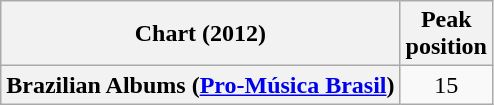<table class="wikitable plainrowheaders">
<tr>
<th scope="col">Chart (2012)</th>
<th scope="col">Peak<br> position</th>
</tr>
<tr>
<th scope="row">Brazilian Albums (<a href='#'>Pro-Música Brasil</a>)</th>
<td align="center">15</td>
</tr>
</table>
